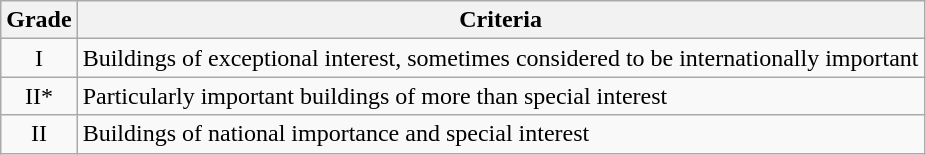<table class="wikitable">
<tr>
<th>Grade</th>
<th>Criteria</th>
</tr>
<tr>
<td align="center" >I</td>
<td>Buildings of exceptional interest, sometimes considered to be internationally important</td>
</tr>
<tr>
<td align="center" >II*</td>
<td>Particularly important buildings of more than special interest</td>
</tr>
<tr>
<td align="center" >II</td>
<td>Buildings of national importance and special interest</td>
</tr>
</table>
